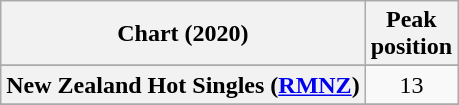<table class="wikitable sortable plainrowheaders" style="text-align:center">
<tr>
<th scope="col">Chart (2020)</th>
<th scope="col">Peak<br>position</th>
</tr>
<tr>
</tr>
<tr>
<th scope="row">New Zealand Hot Singles (<a href='#'>RMNZ</a>)</th>
<td>13</td>
</tr>
<tr>
</tr>
<tr>
</tr>
<tr>
</tr>
<tr>
</tr>
</table>
